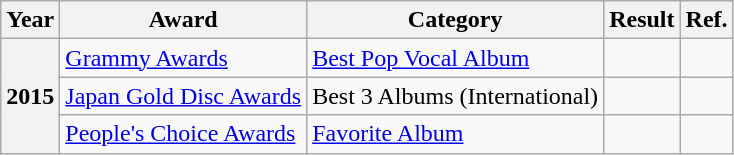<table class="wikitable sortable">
<tr>
<th scope="row">Year</th>
<th scope="row">Award</th>
<th scope="row">Category</th>
<th scope="row">Result</th>
<th scope="row">Ref.</th>
</tr>
<tr>
<th scope="row" rowspan="3">2015</th>
<td><a href='#'>Grammy Awards</a></td>
<td><a href='#'>Best Pop Vocal Album</a></td>
<td></td>
<td align="center"></td>
</tr>
<tr>
<td><a href='#'>Japan Gold Disc Awards</a></td>
<td>Best 3 Albums (International)</td>
<td></td>
<td align="center"></td>
</tr>
<tr>
<td><a href='#'>People's Choice Awards</a></td>
<td><a href='#'>Favorite Album</a></td>
<td></td>
<td align="center"></td>
</tr>
</table>
